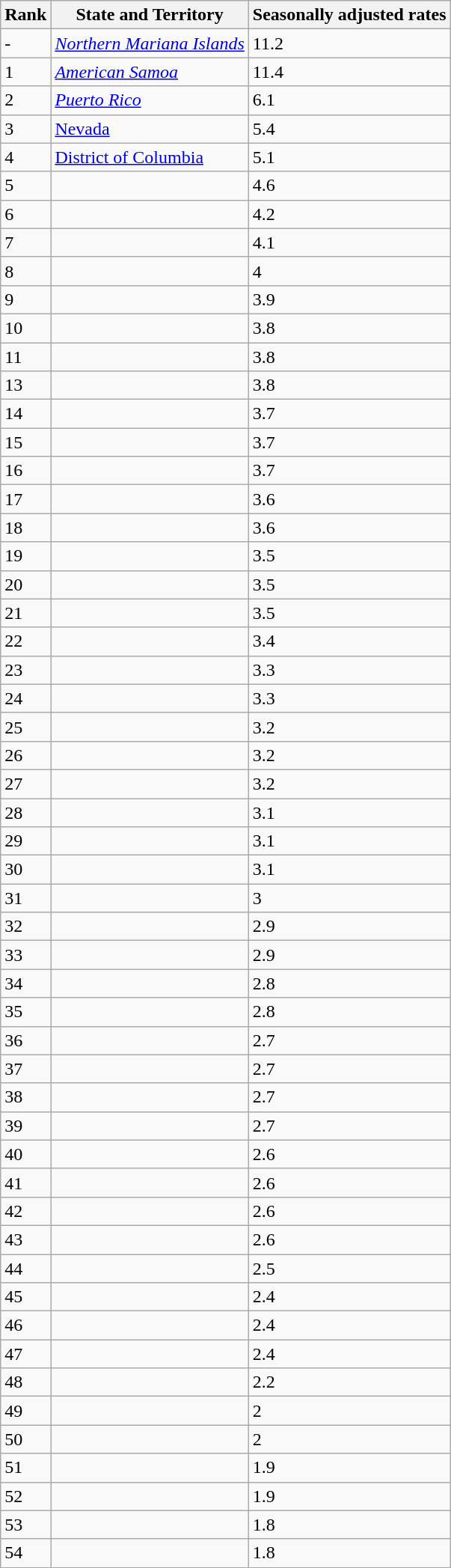<table class="sortable wikitable">
<tr>
<th data-sort-type=number>Rank</th>
<th data-sort-type=number>State and Territory</th>
<th>Seasonally adjusted rates</th>
</tr>
<tr>
<td>-</td>
<td><em> <a href='#'>Northern Mariana Islands</a> </em></td>
<td>11.2</td>
</tr>
<tr>
<td>1</td>
<td><em> <a href='#'>American Samoa</a> </em></td>
<td>11.4</td>
</tr>
<tr>
<td>2</td>
<td><em> <a href='#'>Puerto Rico</a> </em></td>
<td>6.1</td>
</tr>
<tr>
<td>3</td>
<td> <a href='#'>Nevada</a></td>
<td>5.4</td>
</tr>
<tr>
<td>4</td>
<td> <a href='#'>District of Columbia</a></td>
<td>5.1</td>
</tr>
<tr>
<td>5</td>
<td></td>
<td>4.6</td>
</tr>
<tr>
<td>6</td>
<td></td>
<td>4.2</td>
</tr>
<tr>
<td>7</td>
<td></td>
<td>4.1</td>
</tr>
<tr>
<td>8</td>
<td></td>
<td>4</td>
</tr>
<tr>
<td>9</td>
<td></td>
<td>3.9</td>
</tr>
<tr>
<td>10</td>
<td></td>
<td>3.8</td>
</tr>
<tr>
<td>11</td>
<td></td>
<td>3.8</td>
</tr>
<tr>
<td>13</td>
<td></td>
<td>3.8</td>
</tr>
<tr>
<td>14</td>
<td></td>
<td>3.7</td>
</tr>
<tr>
<td>15</td>
<td></td>
<td>3.7</td>
</tr>
<tr>
<td>16</td>
<td></td>
<td>3.7</td>
</tr>
<tr>
<td>17</td>
<td></td>
<td>3.6</td>
</tr>
<tr>
<td>18</td>
<td></td>
<td>3.6</td>
</tr>
<tr>
<td>19</td>
<td></td>
<td>3.5</td>
</tr>
<tr>
<td>20</td>
<td></td>
<td>3.5</td>
</tr>
<tr>
<td>21</td>
<td></td>
<td>3.5</td>
</tr>
<tr>
<td>22</td>
<td></td>
<td>3.4</td>
</tr>
<tr>
<td>23</td>
<td></td>
<td>3.3</td>
</tr>
<tr>
<td>24</td>
<td></td>
<td>3.3</td>
</tr>
<tr>
<td>25</td>
<td></td>
<td>3.2</td>
</tr>
<tr>
<td>26</td>
<td></td>
<td>3.2</td>
</tr>
<tr>
<td>27</td>
<td></td>
<td>3.2</td>
</tr>
<tr>
<td>28</td>
<td></td>
<td>3.1</td>
</tr>
<tr>
<td>29</td>
<td></td>
<td>3.1</td>
</tr>
<tr>
<td>30</td>
<td></td>
<td>3.1</td>
</tr>
<tr>
<td>31</td>
<td></td>
<td>3</td>
</tr>
<tr>
<td>32</td>
<td></td>
<td>2.9</td>
</tr>
<tr>
<td>33</td>
<td></td>
<td>2.9</td>
</tr>
<tr>
<td>34</td>
<td></td>
<td>2.8</td>
</tr>
<tr>
<td>35</td>
<td></td>
<td>2.8</td>
</tr>
<tr>
<td>36</td>
<td></td>
<td>2.7</td>
</tr>
<tr>
<td>37</td>
<td></td>
<td>2.7</td>
</tr>
<tr>
<td>38</td>
<td></td>
<td>2.7</td>
</tr>
<tr>
<td>39</td>
<td></td>
<td>2.7</td>
</tr>
<tr>
<td>40</td>
<td></td>
<td>2.6</td>
</tr>
<tr>
<td>41</td>
<td></td>
<td>2.6</td>
</tr>
<tr>
<td>42</td>
<td></td>
<td>2.6</td>
</tr>
<tr>
<td>43</td>
<td></td>
<td>2.6</td>
</tr>
<tr>
<td>44</td>
<td></td>
<td>2.5</td>
</tr>
<tr>
<td>45</td>
<td></td>
<td>2.4</td>
</tr>
<tr>
<td>46</td>
<td></td>
<td>2.4</td>
</tr>
<tr>
<td>47</td>
<td></td>
<td>2.4</td>
</tr>
<tr>
<td>48</td>
<td></td>
<td>2.2</td>
</tr>
<tr>
<td>49</td>
<td></td>
<td>2</td>
</tr>
<tr>
<td>50</td>
<td></td>
<td>2</td>
</tr>
<tr>
<td>51</td>
<td></td>
<td>1.9</td>
</tr>
<tr>
<td>52</td>
<td></td>
<td>1.9</td>
</tr>
<tr>
<td>53</td>
<td></td>
<td>1.8</td>
</tr>
<tr>
<td>54</td>
<td></td>
<td>1.8</td>
</tr>
</table>
